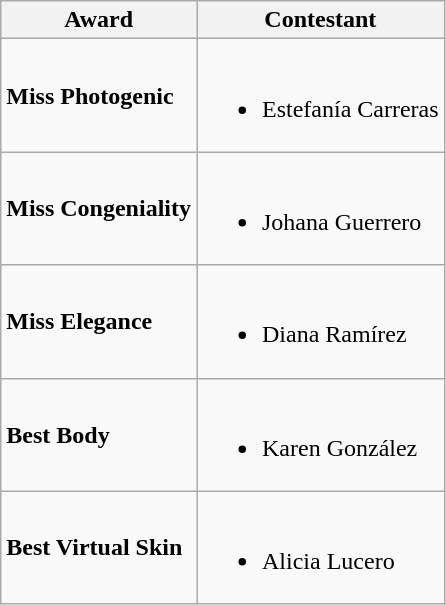<table class="wikitable">
<tr>
<th>Award</th>
<th>Contestant</th>
</tr>
<tr>
<td><strong>Miss Photogenic</strong></td>
<td><br><ul><li>Estefanía Carreras</li></ul></td>
</tr>
<tr>
<td><strong>Miss Congeniality</strong></td>
<td><br><ul><li>Johana Guerrero</li></ul></td>
</tr>
<tr>
<td><strong>Miss Elegance</strong></td>
<td><br><ul><li>Diana Ramírez</li></ul></td>
</tr>
<tr>
<td><strong>Best Body</strong></td>
<td><br><ul><li>Karen González</li></ul></td>
</tr>
<tr>
<td><strong>Best Virtual Skin</strong></td>
<td><br><ul><li>Alicia Lucero</li></ul></td>
</tr>
</table>
